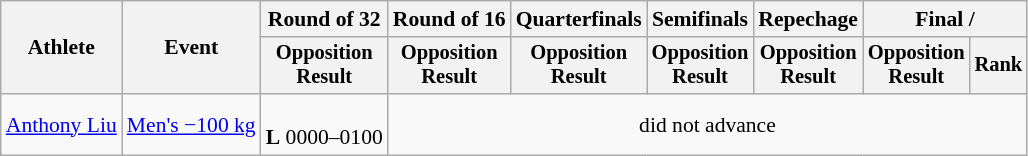<table class="wikitable" style="font-size:90%">
<tr>
<th rowspan="2">Athlete</th>
<th rowspan="2">Event</th>
<th>Round of 32</th>
<th>Round of 16</th>
<th>Quarterfinals</th>
<th>Semifinals</th>
<th>Repechage</th>
<th colspan=2>Final / </th>
</tr>
<tr style="font-size:95%">
<th>Opposition<br>Result</th>
<th>Opposition<br>Result</th>
<th>Opposition<br>Result</th>
<th>Opposition<br>Result</th>
<th>Opposition<br>Result</th>
<th>Opposition<br>Result</th>
<th>Rank</th>
</tr>
<tr align=center>
<td align=left><a href='#'>Anthony Liu</a></td>
<td align=left><a href='#'>Men's −100 kg</a></td>
<td><br> <strong>L</strong> 0000–0100</td>
<td colspan=6>did not advance</td>
</tr>
</table>
